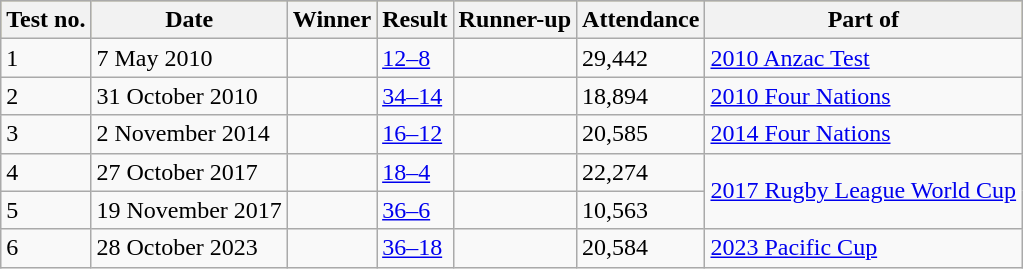<table class="wikitable sortable">
<tr style="background:#bdb76b;">
<th>Test no.</th>
<th>Date</th>
<th>Winner</th>
<th>Result</th>
<th>Runner-up</th>
<th>Attendance</th>
<th>Part of</th>
</tr>
<tr>
<td>1</td>
<td>7 May 2010</td>
<td></td>
<td><a href='#'>12–8</a></td>
<td></td>
<td>29,442</td>
<td><a href='#'>2010 Anzac Test</a></td>
</tr>
<tr>
<td>2</td>
<td>31 October 2010</td>
<td></td>
<td><a href='#'>34–14</a></td>
<td></td>
<td>18,894</td>
<td><a href='#'>2010 Four Nations</a></td>
</tr>
<tr>
<td>3</td>
<td>2 November 2014</td>
<td></td>
<td><a href='#'>16–12</a></td>
<td></td>
<td>20,585</td>
<td><a href='#'>2014 Four Nations</a></td>
</tr>
<tr>
<td>4</td>
<td>27 October 2017</td>
<td></td>
<td><a href='#'>18–4</a></td>
<td></td>
<td>22,274</td>
<td rowspan=2><a href='#'>2017 Rugby League World Cup</a></td>
</tr>
<tr>
<td>5</td>
<td>19 November 2017</td>
<td></td>
<td><a href='#'>36–6</a></td>
<td></td>
<td>10,563</td>
</tr>
<tr>
<td>6</td>
<td>28 October 2023</td>
<td></td>
<td><a href='#'>36–18</a></td>
<td></td>
<td>20,584</td>
<td><a href='#'>2023 Pacific Cup</a></td>
</tr>
</table>
